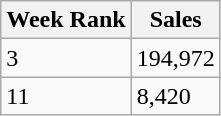<table class="wikitable">
<tr>
<th>Week Rank</th>
<th>Sales</th>
</tr>
<tr>
<td>3</td>
<td>194,972</td>
</tr>
<tr>
<td>11</td>
<td>8,420</td>
</tr>
</table>
